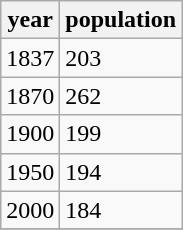<table class="wikitable">
<tr>
<th>year</th>
<th>population</th>
</tr>
<tr>
<td>1837</td>
<td>203</td>
</tr>
<tr>
<td>1870</td>
<td>262</td>
</tr>
<tr>
<td>1900</td>
<td>199</td>
</tr>
<tr>
<td>1950</td>
<td>194</td>
</tr>
<tr>
<td>2000</td>
<td>184</td>
</tr>
<tr>
</tr>
</table>
